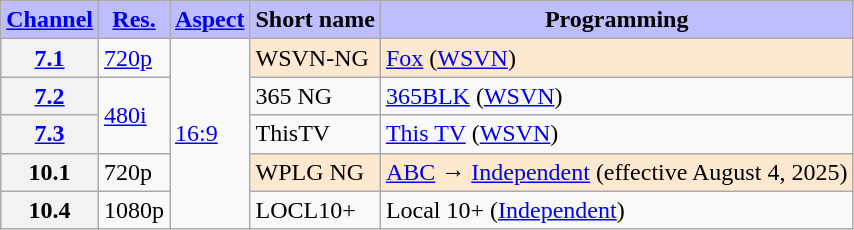<table class="wikitable">
<tr>
<th style="background-color: #bdbdff" scope="col"><a href='#'>Channel</a></th>
<th style="background-color: #bdbdff" scope="col"><a href='#'>Res.</a></th>
<th style="background-color: #bdbdff" scope="col"><a href='#'>Aspect</a></th>
<th style="background-color: #bdbdff" scope="col">Short name</th>
<th style="background-color: #bdbdff" scope="col">Programming</th>
</tr>
<tr>
<th scope="row"><a href='#'>7.1</a></th>
<td><a href='#'>720p</a></td>
<td rowspan="5"><a href='#'>16:9</a></td>
<td style="background-color:#ffe8d0">WSVN-NG</td>
<td style="background-color:#ffe8d0"><a href='#'>Fox</a> (<a href='#'>WSVN</a>) </td>
</tr>
<tr>
<th scope="row"><a href='#'>7.2</a></th>
<td rowspan="2"><a href='#'>480i</a></td>
<td>365 NG</td>
<td><a href='#'>365BLK</a> (<a href='#'>WSVN</a>)</td>
</tr>
<tr>
<th scope="row"><a href='#'>7.3</a></th>
<td>ThisTV</td>
<td><a href='#'>This TV</a> (<a href='#'>WSVN</a>)</td>
</tr>
<tr>
<th scope="row">10.1</th>
<td>720p</td>
<td style="background-color:#ffe8d0">WPLG NG</td>
<td style="background-color:#ffe8d0"><a href='#'>ABC</a> → <a href='#'>Independent</a> (effective August 4, 2025) </td>
</tr>
<tr>
<th scope="row">10.4</th>
<td>1080p</td>
<td>LOCL10+</td>
<td>Local 10+ (<a href='#'>Independent</a>)</td>
</tr>
</table>
